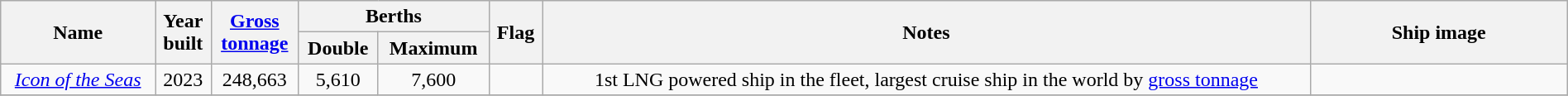<table class="wikitable" style="width: 100%; text-align: center;">
<tr>
<th rowspan="2">Name</th>
<th rowspan="2">Year<br>built</th>
<th rowspan="2"><a href='#'>Gross<br>tonnage</a></th>
<th colspan="2">Berths</th>
<th rowspan="2">Flag</th>
<th rowspan="2">Notes</th>
<th rowspan="2" style="width:200px;">Ship image</th>
</tr>
<tr>
<th>Double</th>
<th>Maximum</th>
</tr>
<tr>
<td><em><a href='#'>Icon of the Seas</a></em></td>
<td>2023</td>
<td>248,663</td>
<td>5,610</td>
<td>7,600</td>
<td></td>
<td>1st LNG powered ship in the fleet, largest cruise ship in the world by <a href='#'>gross tonnage</a></td>
<td></td>
</tr>
<tr>
</tr>
</table>
